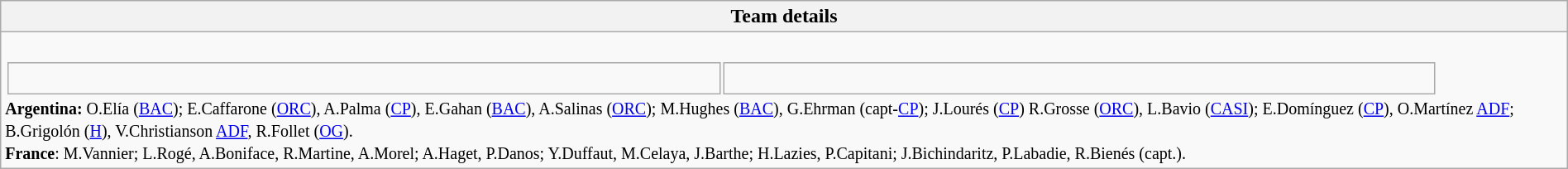<table class="wikitable collapsible collapsed" style="width:100%">
<tr>
<th>Team details</th>
</tr>
<tr>
<td><br><table width=92% |>
<tr>
<td></td>
<td><br></td>
</tr>
</table>
<small>
<strong>Argentina:</strong> O.Elía (<a href='#'>BAC</a>); E.Caffarone (<a href='#'>ORC</a>), A.Palma (<a href='#'>CP</a>), E.Gahan (<a href='#'>BAC</a>), A.Salinas (<a href='#'>ORC</a>); M.Hughes (<a href='#'>BAC</a>), G.Ehrman (capt-<a href='#'>CP</a>); J.Lourés (<a href='#'>CP</a>) R.Grosse (<a href='#'>ORC</a>), L.Bavio (<a href='#'>CASI</a>); E.Domínguez (<a href='#'>CP</a>), O.Martínez <a href='#'>ADF</a>; B.Grigolón (<a href='#'>H</a>), V.Christianson <a href='#'>ADF</a>, R.Follet (<a href='#'>OG</a>).
<br><strong>France</strong>: M.Vannier; L.Rogé, A.Boniface, R.Martine, A.Morel; A.Haget, P.Danos; Y.Duffaut, M.Celaya, J.Barthe; H.Lazies, P.Capitani; J.Bichindaritz, P.Labadie, R.Bienés (capt.).</small></td>
</tr>
</table>
